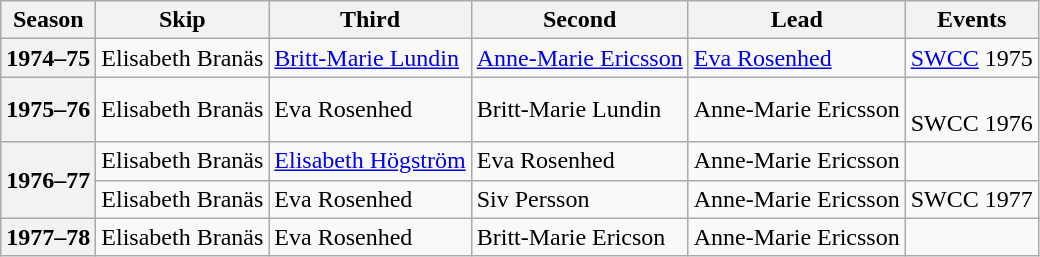<table class="wikitable">
<tr>
<th scope="col">Season</th>
<th scope="col">Skip</th>
<th scope="col">Third</th>
<th scope="col">Second</th>
<th scope="col">Lead</th>
<th scope="col">Events</th>
</tr>
<tr>
<th scope="row">1974–75</th>
<td>Elisabeth Branäs</td>
<td><a href='#'>Britt-Marie Lundin</a></td>
<td><a href='#'>Anne-Marie Ericsson</a></td>
<td><a href='#'>Eva Rosenhed</a></td>
<td><a href='#'>SWCC</a> 1975 </td>
</tr>
<tr>
<th scope="row">1975–76</th>
<td>Elisabeth Branäs</td>
<td>Eva Rosenhed</td>
<td>Britt-Marie Lundin</td>
<td>Anne-Marie Ericsson</td>
<td> <br>SWCC 1976 </td>
</tr>
<tr>
<th scope="row" rowspan=2>1976–77</th>
<td>Elisabeth Branäs</td>
<td><a href='#'>Elisabeth Högström</a></td>
<td>Eva Rosenhed</td>
<td>Anne-Marie Ericsson</td>
<td> </td>
</tr>
<tr>
<td>Elisabeth Branäs</td>
<td>Eva Rosenhed</td>
<td>Siv Persson</td>
<td>Anne-Marie Ericsson</td>
<td>SWCC 1977 </td>
</tr>
<tr>
<th scope="row">1977–78</th>
<td>Elisabeth Branäs</td>
<td>Eva Rosenhed</td>
<td>Britt-Marie Ericson</td>
<td>Anne-Marie Ericsson</td>
<td> </td>
</tr>
</table>
